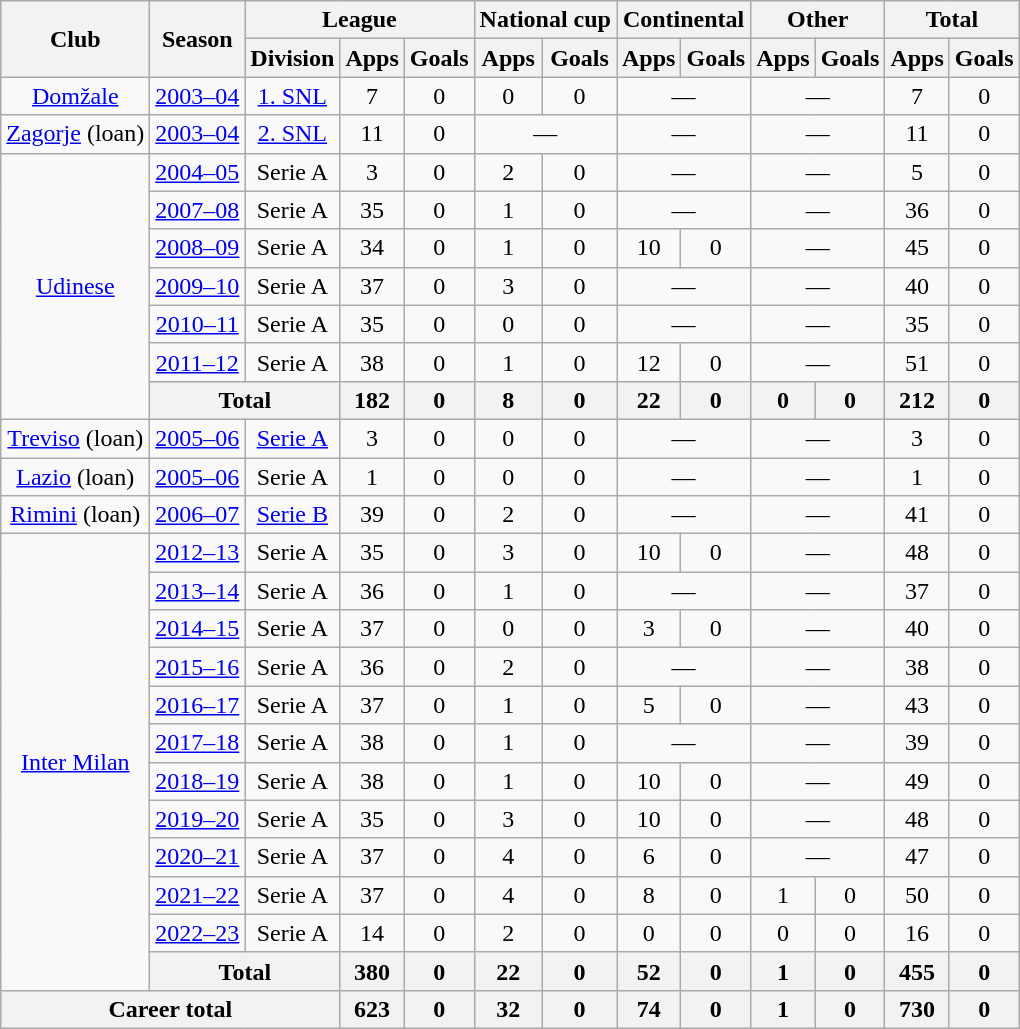<table class="wikitable" style="text-align:center">
<tr>
<th rowspan=2>Club</th>
<th rowspan=2>Season</th>
<th colspan=3>League</th>
<th colspan=2>National cup</th>
<th colspan=2>Continental</th>
<th colspan=2>Other</th>
<th colspan=2>Total</th>
</tr>
<tr>
<th>Division</th>
<th>Apps</th>
<th>Goals</th>
<th>Apps</th>
<th>Goals</th>
<th>Apps</th>
<th>Goals</th>
<th>Apps</th>
<th>Goals</th>
<th>Apps</th>
<th>Goals</th>
</tr>
<tr>
<td><a href='#'>Domžale</a></td>
<td><a href='#'>2003–04</a></td>
<td><a href='#'>1. SNL</a></td>
<td>7</td>
<td>0</td>
<td>0</td>
<td>0</td>
<td colspan="2">—</td>
<td colspan="2">—</td>
<td>7</td>
<td>0</td>
</tr>
<tr>
<td><a href='#'>Zagorje</a> (loan)</td>
<td><a href='#'>2003–04</a></td>
<td><a href='#'>2. SNL</a></td>
<td>11</td>
<td>0</td>
<td colspan="2">—</td>
<td colspan="2">—</td>
<td colspan="2">—</td>
<td>11</td>
<td>0</td>
</tr>
<tr>
<td rowspan="7"><a href='#'>Udinese</a></td>
<td><a href='#'>2004–05</a></td>
<td>Serie A</td>
<td>3</td>
<td>0</td>
<td>2</td>
<td>0</td>
<td colspan="2">—</td>
<td colspan="2">—</td>
<td>5</td>
<td>0</td>
</tr>
<tr>
<td><a href='#'>2007–08</a></td>
<td>Serie A</td>
<td>35</td>
<td>0</td>
<td>1</td>
<td>0</td>
<td colspan="2">—</td>
<td colspan="2">—</td>
<td>36</td>
<td>0</td>
</tr>
<tr>
<td><a href='#'>2008–09</a></td>
<td>Serie A</td>
<td>34</td>
<td>0</td>
<td>1</td>
<td>0</td>
<td>10</td>
<td>0</td>
<td colspan="2">—</td>
<td>45</td>
<td>0</td>
</tr>
<tr>
<td><a href='#'>2009–10</a></td>
<td>Serie A</td>
<td>37</td>
<td>0</td>
<td>3</td>
<td>0</td>
<td colspan="2">—</td>
<td colspan="2">—</td>
<td>40</td>
<td>0</td>
</tr>
<tr>
<td><a href='#'>2010–11</a></td>
<td>Serie A</td>
<td>35</td>
<td>0</td>
<td>0</td>
<td>0</td>
<td colspan="2">—</td>
<td colspan="2">—</td>
<td>35</td>
<td>0</td>
</tr>
<tr>
<td><a href='#'>2011–12</a></td>
<td>Serie A</td>
<td>38</td>
<td>0</td>
<td>1</td>
<td>0</td>
<td>12</td>
<td>0</td>
<td colspan="2">—</td>
<td>51</td>
<td>0</td>
</tr>
<tr>
<th colspan="2">Total</th>
<th>182</th>
<th>0</th>
<th>8</th>
<th>0</th>
<th>22</th>
<th>0</th>
<th>0</th>
<th>0</th>
<th>212</th>
<th>0</th>
</tr>
<tr>
<td><a href='#'>Treviso</a> (loan)</td>
<td><a href='#'>2005–06</a></td>
<td><a href='#'>Serie A</a></td>
<td>3</td>
<td>0</td>
<td>0</td>
<td>0</td>
<td colspan="2">—</td>
<td colspan="2">—</td>
<td>3</td>
<td>0</td>
</tr>
<tr>
<td><a href='#'>Lazio</a> (loan)</td>
<td><a href='#'>2005–06</a></td>
<td>Serie A</td>
<td>1</td>
<td>0</td>
<td>0</td>
<td>0</td>
<td colspan="2">—</td>
<td colspan="2">—</td>
<td>1</td>
<td>0</td>
</tr>
<tr>
<td><a href='#'>Rimini</a> (loan)</td>
<td><a href='#'>2006–07</a></td>
<td><a href='#'>Serie B</a></td>
<td>39</td>
<td>0</td>
<td>2</td>
<td>0</td>
<td colspan="2">—</td>
<td colspan="2">—</td>
<td>41</td>
<td>0</td>
</tr>
<tr>
<td rowspan="12"><a href='#'>Inter Milan</a></td>
<td><a href='#'>2012–13</a></td>
<td>Serie A</td>
<td>35</td>
<td>0</td>
<td>3</td>
<td>0</td>
<td>10</td>
<td>0</td>
<td colspan="2">—</td>
<td>48</td>
<td>0</td>
</tr>
<tr>
<td><a href='#'>2013–14</a></td>
<td>Serie A</td>
<td>36</td>
<td>0</td>
<td>1</td>
<td>0</td>
<td colspan="2">—</td>
<td colspan="2">—</td>
<td>37</td>
<td>0</td>
</tr>
<tr>
<td><a href='#'>2014–15</a></td>
<td>Serie A</td>
<td>37</td>
<td>0</td>
<td>0</td>
<td>0</td>
<td>3</td>
<td>0</td>
<td colspan="2">—</td>
<td>40</td>
<td>0</td>
</tr>
<tr>
<td><a href='#'>2015–16</a></td>
<td>Serie A</td>
<td>36</td>
<td>0</td>
<td>2</td>
<td>0</td>
<td colspan="2">—</td>
<td colspan="2">—</td>
<td>38</td>
<td>0</td>
</tr>
<tr>
<td><a href='#'>2016–17</a></td>
<td>Serie A</td>
<td>37</td>
<td>0</td>
<td>1</td>
<td>0</td>
<td>5</td>
<td>0</td>
<td colspan="2">—</td>
<td>43</td>
<td>0</td>
</tr>
<tr>
<td><a href='#'>2017–18</a></td>
<td>Serie A</td>
<td>38</td>
<td>0</td>
<td>1</td>
<td>0</td>
<td colspan="2">—</td>
<td colspan="2">—</td>
<td>39</td>
<td>0</td>
</tr>
<tr>
<td><a href='#'>2018–19</a></td>
<td>Serie A</td>
<td>38</td>
<td>0</td>
<td>1</td>
<td>0</td>
<td>10</td>
<td>0</td>
<td colspan="2">—</td>
<td>49</td>
<td>0</td>
</tr>
<tr>
<td><a href='#'>2019–20</a></td>
<td>Serie A</td>
<td>35</td>
<td>0</td>
<td>3</td>
<td>0</td>
<td>10</td>
<td>0</td>
<td colspan="2">—</td>
<td>48</td>
<td>0</td>
</tr>
<tr>
<td><a href='#'>2020–21</a></td>
<td>Serie A</td>
<td>37</td>
<td>0</td>
<td>4</td>
<td>0</td>
<td>6</td>
<td>0</td>
<td colspan="2">—</td>
<td>47</td>
<td>0</td>
</tr>
<tr>
<td><a href='#'>2021–22</a></td>
<td>Serie A</td>
<td>37</td>
<td>0</td>
<td>4</td>
<td>0</td>
<td>8</td>
<td>0</td>
<td>1</td>
<td>0</td>
<td>50</td>
<td>0</td>
</tr>
<tr>
<td><a href='#'>2022–23</a></td>
<td>Serie A</td>
<td>14</td>
<td>0</td>
<td>2</td>
<td>0</td>
<td>0</td>
<td>0</td>
<td>0</td>
<td>0</td>
<td>16</td>
<td>0</td>
</tr>
<tr>
<th colspan="2">Total</th>
<th>380</th>
<th>0</th>
<th>22</th>
<th>0</th>
<th>52</th>
<th>0</th>
<th>1</th>
<th>0</th>
<th>455</th>
<th>0</th>
</tr>
<tr>
<th colspan="3">Career total</th>
<th>623</th>
<th>0</th>
<th>32</th>
<th>0</th>
<th>74</th>
<th>0</th>
<th>1</th>
<th>0</th>
<th>730</th>
<th>0</th>
</tr>
</table>
